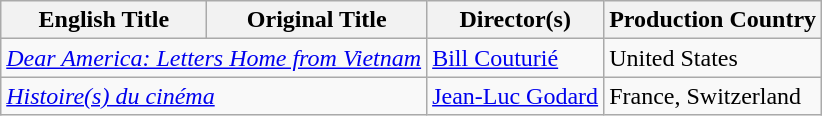<table class="wikitable">
<tr>
<th>English Title</th>
<th>Original Title</th>
<th>Director(s)</th>
<th>Production Country</th>
</tr>
<tr>
<td colspan="2"><em><a href='#'>Dear America: Letters Home from Vietnam</a></em></td>
<td><a href='#'>Bill Couturié</a></td>
<td>United States</td>
</tr>
<tr>
<td colspan="2"><em><a href='#'>Histoire(s) du cinéma</a></em></td>
<td><a href='#'>Jean-Luc Godard</a></td>
<td>France, Switzerland</td>
</tr>
</table>
